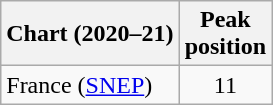<table class="wikitable sortable">
<tr>
<th>Chart (2020–21)</th>
<th>Peak<br>position</th>
</tr>
<tr>
<td>France (<a href='#'>SNEP</a>)</td>
<td align="center">11</td>
</tr>
</table>
